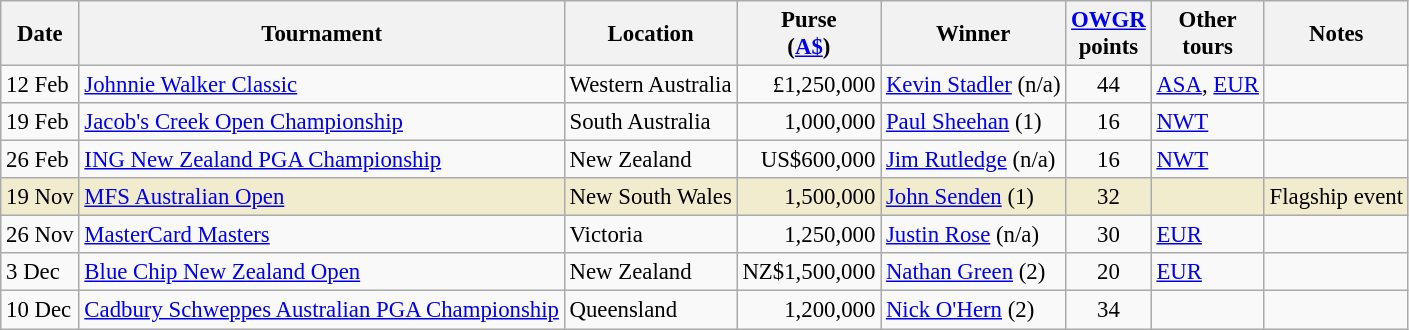<table class="wikitable" style="font-size:95%">
<tr>
<th>Date</th>
<th>Tournament</th>
<th>Location</th>
<th>Purse<br>(<a href='#'>A$</a>)</th>
<th>Winner</th>
<th><a href='#'>OWGR</a><br>points</th>
<th>Other<br>tours</th>
<th>Notes</th>
</tr>
<tr>
<td>12 Feb</td>
<td><a href='#'>Johnnie Walker Classic</a></td>
<td>Western Australia</td>
<td align=right>£1,250,000</td>
<td> <a href='#'>Kevin Stadler</a> (n/a)</td>
<td align=center>44</td>
<td><a href='#'>ASA</a>, <a href='#'>EUR</a></td>
<td></td>
</tr>
<tr>
<td>19 Feb</td>
<td><a href='#'>Jacob's Creek Open Championship</a></td>
<td>South Australia</td>
<td align=right>1,000,000</td>
<td> <a href='#'>Paul Sheehan</a> (1)</td>
<td align=center>16</td>
<td><a href='#'>NWT</a></td>
<td></td>
</tr>
<tr>
<td>26 Feb</td>
<td><a href='#'>ING New Zealand PGA Championship</a></td>
<td>New Zealand</td>
<td align=right>US$600,000</td>
<td> <a href='#'>Jim Rutledge</a> (n/a)</td>
<td align=center>16</td>
<td><a href='#'>NWT</a></td>
<td></td>
</tr>
<tr style="background:#f2ecce;">
<td>19 Nov</td>
<td><a href='#'>MFS Australian Open</a></td>
<td>New South Wales</td>
<td align=right>1,500,000</td>
<td> <a href='#'>John Senden</a> (1)</td>
<td align=center>32</td>
<td></td>
<td>Flagship event</td>
</tr>
<tr>
<td>26 Nov</td>
<td><a href='#'>MasterCard Masters</a></td>
<td>Victoria</td>
<td align=right>1,250,000</td>
<td> <a href='#'>Justin Rose</a> (n/a)</td>
<td align=center>30</td>
<td><a href='#'>EUR</a></td>
<td></td>
</tr>
<tr>
<td>3 Dec</td>
<td><a href='#'>Blue Chip New Zealand Open</a></td>
<td>New Zealand</td>
<td align=right>NZ$1,500,000</td>
<td> <a href='#'>Nathan Green</a> (2)</td>
<td align=center>20</td>
<td><a href='#'>EUR</a></td>
<td></td>
</tr>
<tr>
<td>10 Dec</td>
<td><a href='#'>Cadbury Schweppes Australian PGA Championship</a></td>
<td>Queensland</td>
<td align=right>1,200,000</td>
<td> <a href='#'>Nick O'Hern</a> (2)</td>
<td align=center>34</td>
<td></td>
<td></td>
</tr>
</table>
